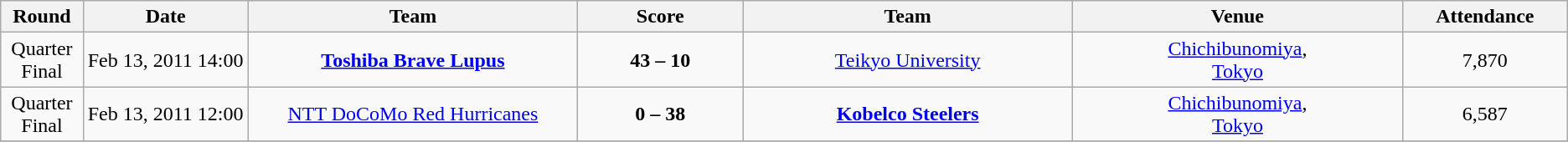<table class="wikitable" style="text-align: center;">
<tr>
<th width=5%>Round</th>
<th width=10%>Date</th>
<th width=20%>Team</th>
<th width=10%>Score</th>
<th width=20%>Team</th>
<th width=20%>Venue</th>
<th width=10%>Attendance</th>
</tr>
<tr>
<td>Quarter Final</td>
<td>Feb 13, 2011 14:00<br></td>
<td><strong><a href='#'>Toshiba Brave Lupus</a></strong></td>
<td><strong>43 – 10</strong><br></td>
<td><a href='#'>Teikyo University</a></td>
<td><a href='#'>Chichibunomiya</a>,<br><a href='#'>Tokyo</a></td>
<td>7,870</td>
</tr>
<tr>
<td>Quarter Final</td>
<td>Feb 13, 2011 12:00<br></td>
<td><a href='#'>NTT DoCoMo Red Hurricanes</a></td>
<td><strong>0 – 38</strong><br></td>
<td><strong><a href='#'>Kobelco Steelers</a></strong></td>
<td><a href='#'>Chichibunomiya</a>,<br><a href='#'>Tokyo</a></td>
<td>6,587</td>
</tr>
<tr>
</tr>
</table>
